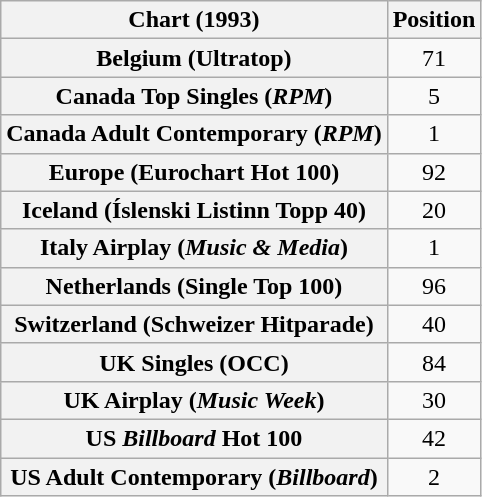<table class="wikitable sortable plainrowheaders" style="text-align:center">
<tr>
<th scope="col">Chart (1993)</th>
<th scope="col">Position</th>
</tr>
<tr>
<th scope="row">Belgium (Ultratop)</th>
<td>71</td>
</tr>
<tr>
<th scope="row">Canada Top Singles (<em>RPM</em>)</th>
<td>5</td>
</tr>
<tr>
<th scope="row">Canada Adult Contemporary (<em>RPM</em>)</th>
<td>1</td>
</tr>
<tr>
<th scope="row">Europe (Eurochart Hot 100)</th>
<td>92</td>
</tr>
<tr>
<th scope="row">Iceland (Íslenski Listinn Topp 40)</th>
<td>20</td>
</tr>
<tr>
<th scope="row">Italy Airplay (<em>Music & Media</em>)</th>
<td>1</td>
</tr>
<tr>
<th scope="row">Netherlands (Single Top 100)</th>
<td>96</td>
</tr>
<tr>
<th scope="row">Switzerland (Schweizer Hitparade)</th>
<td>40</td>
</tr>
<tr>
<th scope="row">UK Singles (OCC)</th>
<td>84</td>
</tr>
<tr>
<th scope="row">UK Airplay (<em>Music Week</em>)</th>
<td>30</td>
</tr>
<tr>
<th scope="row">US <em>Billboard</em> Hot 100</th>
<td>42</td>
</tr>
<tr>
<th scope="row">US Adult Contemporary (<em>Billboard</em>)</th>
<td>2</td>
</tr>
</table>
